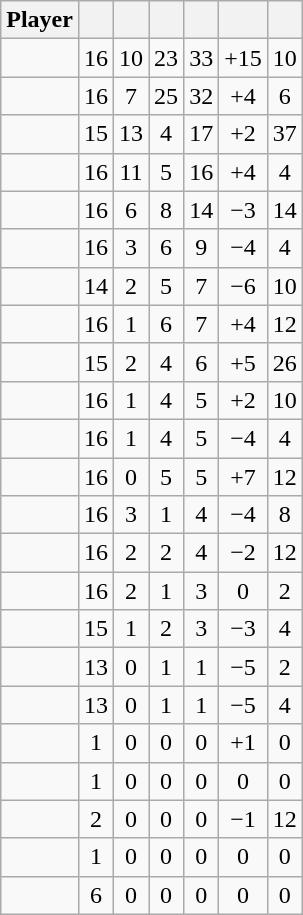<table class="wikitable sortable" style="text-align:center;">
<tr>
<th>Player</th>
<th></th>
<th></th>
<th></th>
<th></th>
<th data-sort-type="number"></th>
<th></th>
</tr>
<tr>
<td></td>
<td>16</td>
<td>10</td>
<td>23</td>
<td>33</td>
<td>+15</td>
<td>10</td>
</tr>
<tr>
<td></td>
<td>16</td>
<td>7</td>
<td>25</td>
<td>32</td>
<td>+4</td>
<td>6</td>
</tr>
<tr>
<td></td>
<td>15</td>
<td>13</td>
<td>4</td>
<td>17</td>
<td>+2</td>
<td>37</td>
</tr>
<tr>
<td></td>
<td>16</td>
<td>11</td>
<td>5</td>
<td>16</td>
<td>+4</td>
<td>4</td>
</tr>
<tr>
<td></td>
<td>16</td>
<td>6</td>
<td>8</td>
<td>14</td>
<td>−3</td>
<td>14</td>
</tr>
<tr>
<td></td>
<td>16</td>
<td>3</td>
<td>6</td>
<td>9</td>
<td>−4</td>
<td>4</td>
</tr>
<tr>
<td></td>
<td>14</td>
<td>2</td>
<td>5</td>
<td>7</td>
<td>−6</td>
<td>10</td>
</tr>
<tr>
<td></td>
<td>16</td>
<td>1</td>
<td>6</td>
<td>7</td>
<td>+4</td>
<td>12</td>
</tr>
<tr>
<td></td>
<td>15</td>
<td>2</td>
<td>4</td>
<td>6</td>
<td>+5</td>
<td>26</td>
</tr>
<tr>
<td></td>
<td>16</td>
<td>1</td>
<td>4</td>
<td>5</td>
<td>+2</td>
<td>10</td>
</tr>
<tr>
<td></td>
<td>16</td>
<td>1</td>
<td>4</td>
<td>5</td>
<td>−4</td>
<td>4</td>
</tr>
<tr>
<td></td>
<td>16</td>
<td>0</td>
<td>5</td>
<td>5</td>
<td>+7</td>
<td>12</td>
</tr>
<tr>
<td></td>
<td>16</td>
<td>3</td>
<td>1</td>
<td>4</td>
<td>−4</td>
<td>8</td>
</tr>
<tr>
<td></td>
<td>16</td>
<td>2</td>
<td>2</td>
<td>4</td>
<td>−2</td>
<td>12</td>
</tr>
<tr>
<td></td>
<td>16</td>
<td>2</td>
<td>1</td>
<td>3</td>
<td>0</td>
<td>2</td>
</tr>
<tr>
<td></td>
<td>15</td>
<td>1</td>
<td>2</td>
<td>3</td>
<td>−3</td>
<td>4</td>
</tr>
<tr>
<td></td>
<td>13</td>
<td>0</td>
<td>1</td>
<td>1</td>
<td>−5</td>
<td>2</td>
</tr>
<tr>
<td></td>
<td>13</td>
<td>0</td>
<td>1</td>
<td>1</td>
<td>−5</td>
<td>4</td>
</tr>
<tr>
<td></td>
<td>1</td>
<td>0</td>
<td>0</td>
<td>0</td>
<td>+1</td>
<td>0</td>
</tr>
<tr>
<td></td>
<td>1</td>
<td>0</td>
<td>0</td>
<td>0</td>
<td>0</td>
<td>0</td>
</tr>
<tr>
<td></td>
<td>2</td>
<td>0</td>
<td>0</td>
<td>0</td>
<td>−1</td>
<td>12</td>
</tr>
<tr>
<td></td>
<td>1</td>
<td>0</td>
<td>0</td>
<td>0</td>
<td>0</td>
<td>0</td>
</tr>
<tr>
<td></td>
<td>6</td>
<td>0</td>
<td>0</td>
<td>0</td>
<td>0</td>
<td>0</td>
</tr>
</table>
